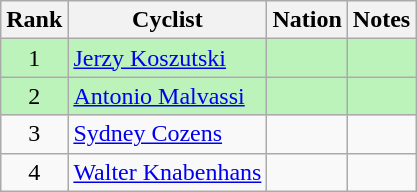<table class="wikitable sortable" style="text-align:center;">
<tr>
<th>Rank</th>
<th>Cyclist</th>
<th>Nation</th>
<th>Notes</th>
</tr>
<tr bgcolor=bbf3bb>
<td>1</td>
<td align=left><a href='#'>Jerzy Koszutski</a></td>
<td align=left></td>
<td></td>
</tr>
<tr bgcolor=bbf3bb>
<td>2</td>
<td align=left><a href='#'>Antonio Malvassi</a></td>
<td align=left></td>
<td></td>
</tr>
<tr>
<td>3</td>
<td align=left><a href='#'>Sydney Cozens</a></td>
<td align=left></td>
<td></td>
</tr>
<tr>
<td>4</td>
<td align=left><a href='#'>Walter Knabenhans</a></td>
<td align=left></td>
<td></td>
</tr>
</table>
